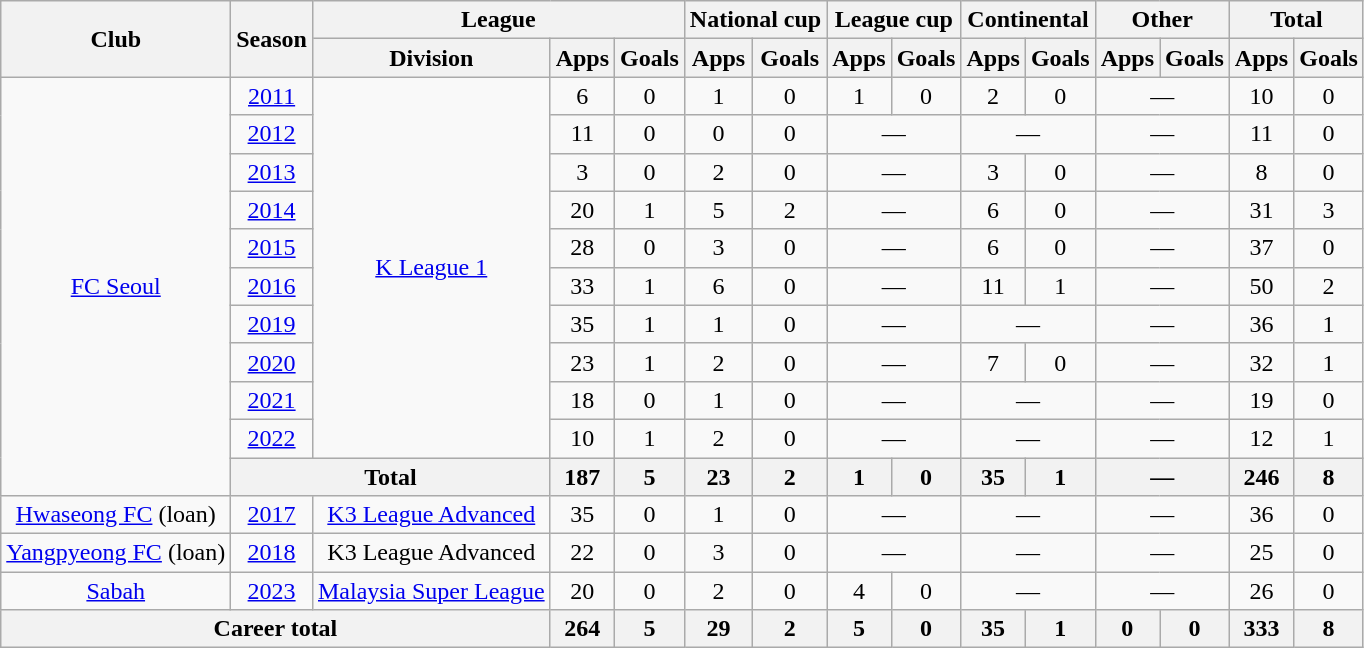<table class="wikitable" style="text-align:center;">
<tr>
<th rowspan="2">Club</th>
<th rowspan="2">Season</th>
<th colspan="3">League</th>
<th colspan="2">National cup</th>
<th colspan="2">League cup</th>
<th colspan="2">Continental</th>
<th colspan="2">Other</th>
<th colspan="2">Total</th>
</tr>
<tr>
<th>Division</th>
<th>Apps</th>
<th>Goals</th>
<th>Apps</th>
<th>Goals</th>
<th>Apps</th>
<th>Goals</th>
<th>Apps</th>
<th>Goals</th>
<th>Apps</th>
<th>Goals</th>
<th>Apps</th>
<th>Goals</th>
</tr>
<tr>
<td rowspan="11"><a href='#'>FC Seoul</a></td>
<td><a href='#'>2011</a></td>
<td rowspan="10"><a href='#'>K League 1</a></td>
<td>6</td>
<td>0</td>
<td>1</td>
<td>0</td>
<td>1</td>
<td>0</td>
<td>2</td>
<td>0</td>
<td colspan="2">—</td>
<td>10</td>
<td>0</td>
</tr>
<tr>
<td><a href='#'>2012</a></td>
<td>11</td>
<td>0</td>
<td>0</td>
<td>0</td>
<td colspan="2">—</td>
<td colspan="2">—</td>
<td colspan="2">—</td>
<td>11</td>
<td>0</td>
</tr>
<tr>
<td><a href='#'>2013</a></td>
<td>3</td>
<td>0</td>
<td>2</td>
<td>0</td>
<td colspan="2">—</td>
<td>3</td>
<td>0</td>
<td colspan="2">—</td>
<td>8</td>
<td>0</td>
</tr>
<tr>
<td><a href='#'>2014</a></td>
<td>20</td>
<td>1</td>
<td>5</td>
<td>2</td>
<td colspan="2">—</td>
<td>6</td>
<td>0</td>
<td colspan="2">—</td>
<td>31</td>
<td>3</td>
</tr>
<tr>
<td><a href='#'>2015</a></td>
<td>28</td>
<td>0</td>
<td>3</td>
<td>0</td>
<td colspan="2">—</td>
<td>6</td>
<td>0</td>
<td colspan="2">—</td>
<td>37</td>
<td>0</td>
</tr>
<tr>
<td><a href='#'>2016</a></td>
<td>33</td>
<td>1</td>
<td>6</td>
<td>0</td>
<td colspan="2">—</td>
<td>11</td>
<td>1</td>
<td colspan="2">—</td>
<td>50</td>
<td>2</td>
</tr>
<tr>
<td><a href='#'>2019</a></td>
<td>35</td>
<td>1</td>
<td>1</td>
<td>0</td>
<td colspan="2">—</td>
<td colspan="2">—</td>
<td colspan="2">—</td>
<td>36</td>
<td>1</td>
</tr>
<tr>
<td><a href='#'>2020</a></td>
<td>23</td>
<td>1</td>
<td>2</td>
<td>0</td>
<td colspan="2">—</td>
<td>7</td>
<td>0</td>
<td colspan="2">—</td>
<td>32</td>
<td>1</td>
</tr>
<tr>
<td><a href='#'>2021</a></td>
<td>18</td>
<td>0</td>
<td>1</td>
<td>0</td>
<td colspan="2">—</td>
<td colspan="2">—</td>
<td colspan="2">—</td>
<td>19</td>
<td>0</td>
</tr>
<tr>
<td><a href='#'>2022</a></td>
<td>10</td>
<td>1</td>
<td>2</td>
<td>0</td>
<td colspan="2">—</td>
<td colspan="2">—</td>
<td colspan="2">—</td>
<td>12</td>
<td>1</td>
</tr>
<tr>
<th colspan="2">Total</th>
<th>187</th>
<th>5</th>
<th>23</th>
<th>2</th>
<th>1</th>
<th>0</th>
<th>35</th>
<th>1</th>
<th colspan="2">—</th>
<th>246</th>
<th>8</th>
</tr>
<tr>
<td><a href='#'>Hwaseong FC</a> (loan)</td>
<td><a href='#'>2017</a></td>
<td><a href='#'>K3 League Advanced</a></td>
<td>35</td>
<td>0</td>
<td>1</td>
<td>0</td>
<td colspan="2">—</td>
<td colspan="2">—</td>
<td colspan="2">—</td>
<td>36</td>
<td>0</td>
</tr>
<tr>
<td><a href='#'>Yangpyeong FC</a> (loan)</td>
<td><a href='#'>2018</a></td>
<td>K3 League Advanced</td>
<td>22</td>
<td>0</td>
<td>3</td>
<td>0</td>
<td colspan="2">—</td>
<td colspan="2">—</td>
<td colspan="2">—</td>
<td>25</td>
<td>0</td>
</tr>
<tr>
<td><a href='#'>Sabah</a></td>
<td><a href='#'>2023</a></td>
<td><a href='#'>Malaysia Super League</a></td>
<td>20</td>
<td>0</td>
<td>2</td>
<td>0</td>
<td>4</td>
<td>0</td>
<td colspan="2">—</td>
<td colspan="2">—</td>
<td>26</td>
<td>0</td>
</tr>
<tr>
<th colspan="3">Career total</th>
<th>264</th>
<th>5</th>
<th>29</th>
<th>2</th>
<th>5</th>
<th>0</th>
<th>35</th>
<th>1</th>
<th>0</th>
<th>0</th>
<th>333</th>
<th>8</th>
</tr>
</table>
